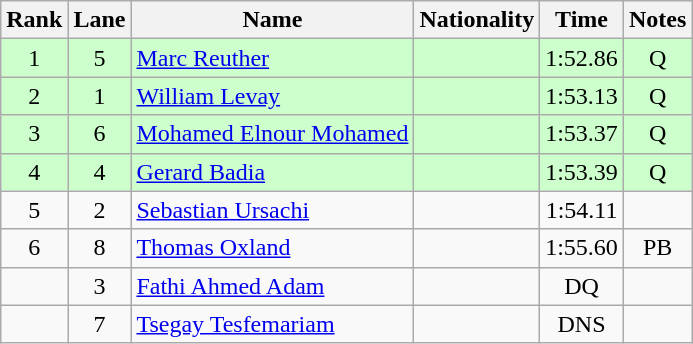<table class="wikitable sortable" style="text-align:center">
<tr>
<th>Rank</th>
<th>Lane</th>
<th>Name</th>
<th>Nationality</th>
<th>Time</th>
<th>Notes</th>
</tr>
<tr bgcolor=ccffcc>
<td>1</td>
<td>5</td>
<td align=left><a href='#'>Marc Reuther</a></td>
<td align=left></td>
<td>1:52.86</td>
<td>Q</td>
</tr>
<tr bgcolor=ccffcc>
<td>2</td>
<td>1</td>
<td align=left><a href='#'>William Levay</a></td>
<td align=left></td>
<td>1:53.13</td>
<td>Q</td>
</tr>
<tr bgcolor=ccffcc>
<td>3</td>
<td>6</td>
<td align=left><a href='#'>Mohamed Elnour Mohamed</a></td>
<td align=left></td>
<td>1:53.37</td>
<td>Q</td>
</tr>
<tr bgcolor=ccffcc>
<td>4</td>
<td>4</td>
<td align=left><a href='#'>Gerard Badia</a></td>
<td align=left></td>
<td>1:53.39</td>
<td>Q</td>
</tr>
<tr>
<td>5</td>
<td>2</td>
<td align=left><a href='#'>Sebastian Ursachi</a></td>
<td align=left></td>
<td>1:54.11</td>
<td></td>
</tr>
<tr>
<td>6</td>
<td>8</td>
<td align=left><a href='#'>Thomas Oxland</a></td>
<td align=left></td>
<td>1:55.60</td>
<td>PB</td>
</tr>
<tr>
<td> </td>
<td>3</td>
<td align=left><a href='#'>Fathi Ahmed Adam</a></td>
<td align=left></td>
<td>DQ</td>
<td></td>
</tr>
<tr>
<td> </td>
<td>7</td>
<td align=left><a href='#'>Tsegay Tesfemariam</a></td>
<td align=left></td>
<td>DNS</td>
<td></td>
</tr>
</table>
